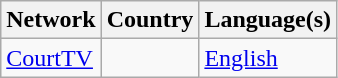<table class="wikitable sortable">
<tr>
<th>Network</th>
<th>Country</th>
<th>Language(s)</th>
</tr>
<tr>
<td><a href='#'>CourtTV</a></td>
<td></td>
<td><a href='#'>English</a></td>
</tr>
</table>
